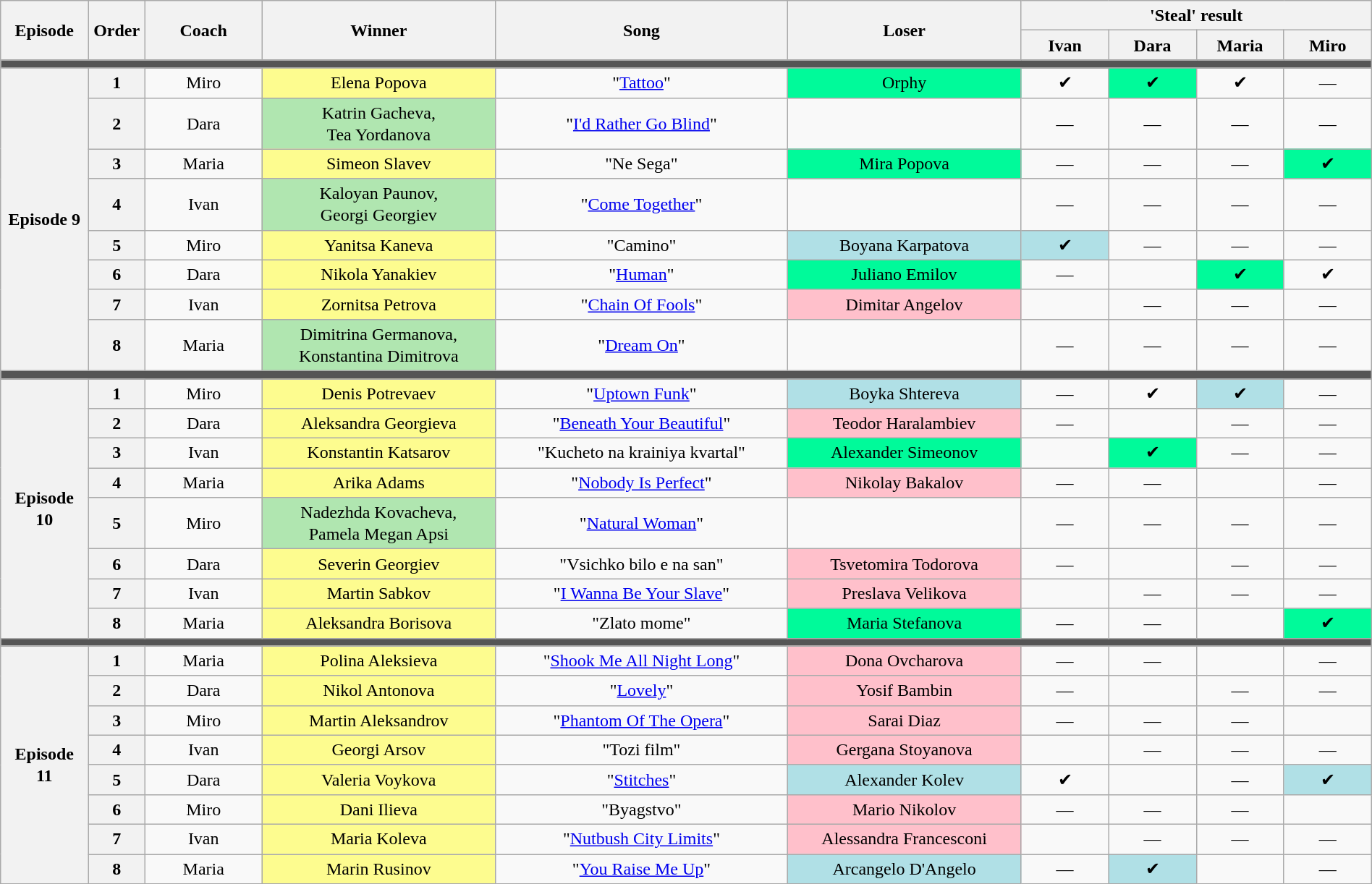<table class="wikitable" style="text-align:center; line-height:20px; width:100%">
<tr>
<th rowspan="2" style="width:06%">Episode</th>
<th rowspan="2" style="width:03%">Order</th>
<th rowspan="2" style="width:08%">Coach</th>
<th rowspan="2" style="width:16%">Winner</th>
<th rowspan="2" style="width:20%">Song</th>
<th rowspan="2" style="width:16%">Loser</th>
<th colspan="4" style="width:24%">'Steal' result</th>
</tr>
<tr>
<th style="width:06%">Ivan</th>
<th style="width:06%">Dara</th>
<th style="width:06%">Maria</th>
<th style="width:06%">Miro</th>
</tr>
<tr>
<td colspan="10" style="background:#555"></td>
</tr>
<tr>
<th rowspan="8">Episode 9<br></th>
<th>1</th>
<td>Miro</td>
<td style="background:#fdfc8f">Elena Popova</td>
<td>"<a href='#'>Tattoo</a>"</td>
<td style="background:#00fa9a">Orphy</td>
<td>✔</td>
<td style="background:#00fa9a">✔</td>
<td>✔</td>
<td>—</td>
</tr>
<tr>
<th>2</th>
<td>Dara</td>
<td style="background:#b0e6b0">Katrin Gacheva,<br>Tea Yordanova</td>
<td>"<a href='#'>I'd Rather Go Blind</a>"</td>
<td></td>
<td>—</td>
<td>—</td>
<td>—</td>
<td>—</td>
</tr>
<tr>
<th>3</th>
<td>Maria</td>
<td style="background:#fdfc8f">Simeon Slavev</td>
<td>"Ne Sega"</td>
<td style="background:#00fa9a">Mira Popova</td>
<td>—</td>
<td>—</td>
<td>—</td>
<td style="background:#00fa9a">✔</td>
</tr>
<tr>
<th>4</th>
<td>Ivan</td>
<td style="background:#b0e6b0">Kaloyan Paunov,<br>Georgi Georgiev</td>
<td>"<a href='#'>Come Together</a>"</td>
<td></td>
<td>—</td>
<td>—</td>
<td>—</td>
<td>—</td>
</tr>
<tr>
<th>5</th>
<td>Miro</td>
<td style="background:#fdfc8f">Yanitsa Kaneva</td>
<td>"Camino"</td>
<td style="background:#B0E0E6">Boyana Karpatova</td>
<td style="background:#B0E0E6">✔</td>
<td>—</td>
<td>—</td>
<td>—</td>
</tr>
<tr>
<th>6</th>
<td>Dara</td>
<td style="background:#fdfc8f">Nikola Yanakiev</td>
<td>"<a href='#'>Human</a>"</td>
<td style="background:#00fa9a">Juliano Emilov</td>
<td>—</td>
<td></td>
<td style="background:#00fa9a">✔</td>
<td>✔</td>
</tr>
<tr>
<th>7</th>
<td>Ivan</td>
<td style="background:#fdfc8f">Zornitsa Petrova</td>
<td>"<a href='#'>Chain Of Fools</a>"</td>
<td style="background: pink">Dimitar Angelov</td>
<td></td>
<td>—</td>
<td>—</td>
<td>—</td>
</tr>
<tr>
<th>8</th>
<td>Maria</td>
<td style="background:#b0e6b0">Dimitrina Germanova,<br>Konstantina Dimitrova</td>
<td>"<a href='#'>Dream On</a>"</td>
<td></td>
<td>—</td>
<td>—</td>
<td>—</td>
<td>—</td>
</tr>
<tr>
<td colspan="10" style="background:#555"></td>
</tr>
<tr>
<th rowspan="9">Episode 10<br></th>
</tr>
<tr>
<th>1</th>
<td>Miro</td>
<td style="background:#fdfc8f">Denis Potrevaev</td>
<td>"<a href='#'>Uptown Funk</a>"</td>
<td style="background:#B0E0E6">Boyka Shtereva</td>
<td>—</td>
<td>✔</td>
<td style="background:#B0E0E6">✔</td>
<td>—</td>
</tr>
<tr>
<th>2</th>
<td>Dara</td>
<td style="background:#fdfc8f">Aleksandra Georgieva</td>
<td>"<a href='#'>Beneath Your Beautiful</a>"</td>
<td style="background: pink">Teodor Haralambiev</td>
<td>—</td>
<td></td>
<td>—</td>
<td>—</td>
</tr>
<tr>
<th>3</th>
<td>Ivan</td>
<td style="background:#fdfc8f">Konstantin Katsarov</td>
<td>"Kucheto na krainiya kvartal"</td>
<td style="background:#00fa9a">Alexander Simeonov</td>
<td></td>
<td style="background:#00fa9a">✔</td>
<td>—</td>
<td>—</td>
</tr>
<tr>
<th>4</th>
<td>Maria</td>
<td style="background:#fdfc8f">Arika Adams</td>
<td>"<a href='#'>Nobody Is Perfect</a>"</td>
<td style="background: pink">Nikolay Bakalov</td>
<td>—</td>
<td>—</td>
<td></td>
<td>—</td>
</tr>
<tr>
<th>5</th>
<td>Miro</td>
<td style="background:#b0e6b0">Nadezhda Kovacheva,<br>Pamela Megan Apsi</td>
<td>"<a href='#'>Natural Woman</a>"</td>
<td></td>
<td>—</td>
<td>—</td>
<td>—</td>
<td>—</td>
</tr>
<tr>
<th>6</th>
<td>Dara</td>
<td style="background:#fdfc8f">Severin Georgiev</td>
<td>"Vsichko bilo e na san"</td>
<td style="background: pink">Tsvetomira Todorova</td>
<td>—</td>
<td></td>
<td>—</td>
<td>—</td>
</tr>
<tr>
<th>7</th>
<td>Ivan</td>
<td style="background:#fdfc8f">Martin Sabkov</td>
<td>"<a href='#'>I Wanna Be Your Slave</a>"</td>
<td style="background: pink">Preslava Velikova</td>
<td></td>
<td>—</td>
<td>—</td>
<td>—</td>
</tr>
<tr>
<th>8</th>
<td>Maria</td>
<td style="background:#fdfc8f">Aleksandra Borisova</td>
<td>"Zlato mome"</td>
<td style="background:#00fa9a">Maria Stefanova</td>
<td>—</td>
<td>—</td>
<td></td>
<td style="background:#00fa9a">✔</td>
</tr>
<tr>
<td colspan="10" style="background:#555"></td>
</tr>
<tr>
<th rowspan="9">Episode 11<br></th>
</tr>
<tr>
<th>1</th>
<td>Maria</td>
<td style="background:#fdfc8f">Polina Aleksieva</td>
<td>"<a href='#'>Shook Me All Night Long</a>"</td>
<td style="background: pink">Dona Ovcharova</td>
<td>—</td>
<td>—</td>
<td></td>
<td>—</td>
</tr>
<tr>
<th>2</th>
<td>Dara</td>
<td style="background:#fdfc8f">Nikol Antonova</td>
<td>"<a href='#'>Lovely</a>"</td>
<td style="background: pink">Yosif Bambin</td>
<td>—</td>
<td></td>
<td>—</td>
<td>—</td>
</tr>
<tr>
<th>3</th>
<td>Miro</td>
<td style="background:#fdfc8f">Martin Aleksandrov</td>
<td>"<a href='#'>Phantom Of The Opera</a>"</td>
<td style="background: pink">Sarai Diaz</td>
<td>—</td>
<td>—</td>
<td>—</td>
<td></td>
</tr>
<tr>
<th>4</th>
<td>Ivan</td>
<td style="background:#fdfc8f">Georgi Arsov</td>
<td>"Tozi film"</td>
<td style="background: pink">Gergana Stoyanova</td>
<td></td>
<td>—</td>
<td>—</td>
<td>—</td>
</tr>
<tr>
<th>5</th>
<td>Dara</td>
<td style="background:#fdfc8f">Valeria Voykova</td>
<td>"<a href='#'>Stitches</a>"</td>
<td style="background:#B0E0E6">Alexander Kolev</td>
<td>✔</td>
<td></td>
<td>—</td>
<td style="background:#B0E0E6">✔</td>
</tr>
<tr>
<th>6</th>
<td>Miro</td>
<td style="background:#fdfc8f">Dani Ilieva</td>
<td>"Byagstvo"</td>
<td style="background: pink">Mario Nikolov</td>
<td>—</td>
<td>—</td>
<td>—</td>
<td></td>
</tr>
<tr>
<th>7</th>
<td>Ivan</td>
<td style="background:#fdfc8f">Maria Koleva</td>
<td>"<a href='#'>Nutbush City Limits</a>"</td>
<td style="background: pink">Alessandra Francesconi</td>
<td></td>
<td>—</td>
<td>—</td>
<td>—</td>
</tr>
<tr>
<th>8</th>
<td>Maria</td>
<td style="background:#fdfc8f">Marin Rusinov</td>
<td>"<a href='#'>You Raise Me Up</a>"</td>
<td style="background:#B0E0E6">Arcangelo D'Angelo</td>
<td>—</td>
<td style="background:#B0E0E6">✔</td>
<td></td>
<td>—</td>
</tr>
</table>
